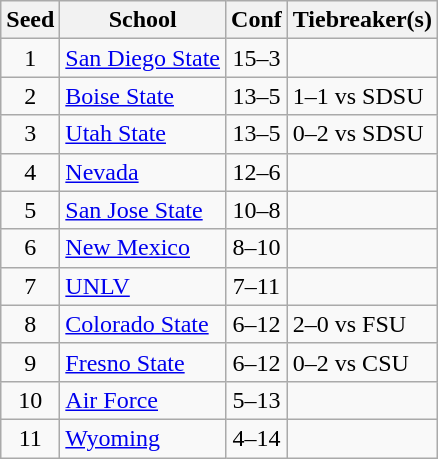<table class="wikitable" style="text-align:center">
<tr>
<th>Seed</th>
<th>School</th>
<th>Conf</th>
<th>Tiebreaker(s)</th>
</tr>
<tr>
<td>1</td>
<td align="left"><a href='#'>San Diego State</a></td>
<td>15–3</td>
<td align="left"></td>
</tr>
<tr>
<td>2</td>
<td align="left"><a href='#'>Boise State</a></td>
<td>13–5</td>
<td align="left">1–1 vs SDSU</td>
</tr>
<tr>
<td>3</td>
<td align="left"><a href='#'>Utah State</a></td>
<td>13–5</td>
<td align="left">0–2 vs SDSU</td>
</tr>
<tr>
<td>4</td>
<td align="left"><a href='#'>Nevada</a></td>
<td>12–6</td>
<td align="left"></td>
</tr>
<tr>
<td>5</td>
<td align="left"><a href='#'>San Jose State</a></td>
<td>10–8</td>
<td align="left"></td>
</tr>
<tr>
<td>6</td>
<td align="left"><a href='#'>New Mexico</a></td>
<td>8–10</td>
<td align="left"></td>
</tr>
<tr>
<td>7</td>
<td align="left"><a href='#'>UNLV</a></td>
<td>7–11</td>
<td align="left"></td>
</tr>
<tr>
<td>8</td>
<td align="left"><a href='#'>Colorado State</a></td>
<td>6–12</td>
<td align="left">2–0 vs FSU</td>
</tr>
<tr>
<td>9</td>
<td align="left"><a href='#'>Fresno State</a></td>
<td>6–12</td>
<td align="left">0–2 vs CSU</td>
</tr>
<tr>
<td>10</td>
<td align="left"><a href='#'>Air Force</a></td>
<td>5–13</td>
<td align="left"></td>
</tr>
<tr>
<td>11</td>
<td align="left"><a href='#'>Wyoming</a></td>
<td>4–14</td>
<td align="left"></td>
</tr>
</table>
